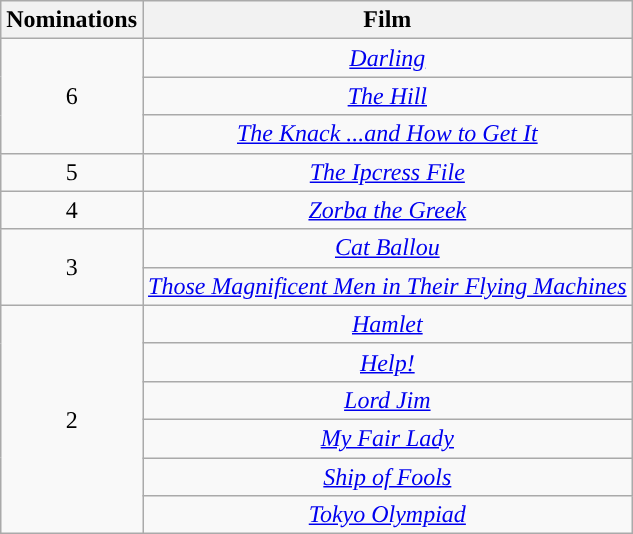<table class="wikitable" style="text-align:center;">
<tr>
<th style="background:">Nominations</th>
<th style="background:">Film</th>
</tr>
<tr>
<td rowspan="3">6</td>
<td><em><a href='#'>Darling</a></em></td>
</tr>
<tr>
<td><em><a href='#'>The Hill</a></em></td>
</tr>
<tr>
<td><em><a href='#'>The Knack ...and How to Get It</a></em></td>
</tr>
<tr>
<td>5</td>
<td><em><a href='#'>The Ipcress File</a></em></td>
</tr>
<tr>
<td>4</td>
<td><em><a href='#'>Zorba the Greek</a></em></td>
</tr>
<tr>
<td rowspan="2">3</td>
<td><em><a href='#'>Cat Ballou</a></em></td>
</tr>
<tr>
<td><em><a href='#'>Those Magnificent Men in Their Flying Machines</a></em></td>
</tr>
<tr>
<td rowspan="6">2</td>
<td><em><a href='#'>Hamlet</a></em></td>
</tr>
<tr>
<td><em><a href='#'>Help!</a></em></td>
</tr>
<tr>
<td><em><a href='#'>Lord Jim</a></em></td>
</tr>
<tr>
<td><em><a href='#'>My Fair Lady</a></em></td>
</tr>
<tr>
<td><em><a href='#'>Ship of Fools</a></em></td>
</tr>
<tr>
<td><em><a href='#'>Tokyo Olympiad</a></em></td>
</tr>
</table>
